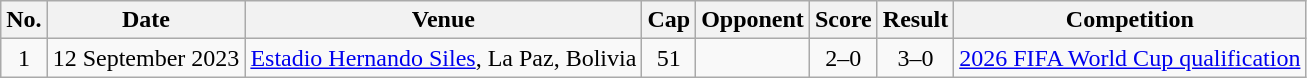<table class="wikitable">
<tr>
<th>No.</th>
<th>Date</th>
<th>Venue</th>
<th>Cap</th>
<th>Opponent</th>
<th>Score</th>
<th>Result</th>
<th>Competition</th>
</tr>
<tr>
<td align="center">1</td>
<td>12 September 2023</td>
<td><a href='#'>Estadio Hernando Siles</a>, La Paz, Bolivia</td>
<td align=center>51</td>
<td></td>
<td align=center>2–0</td>
<td align="center">3–0</td>
<td><a href='#'>2026 FIFA World Cup qualification</a></td>
</tr>
</table>
